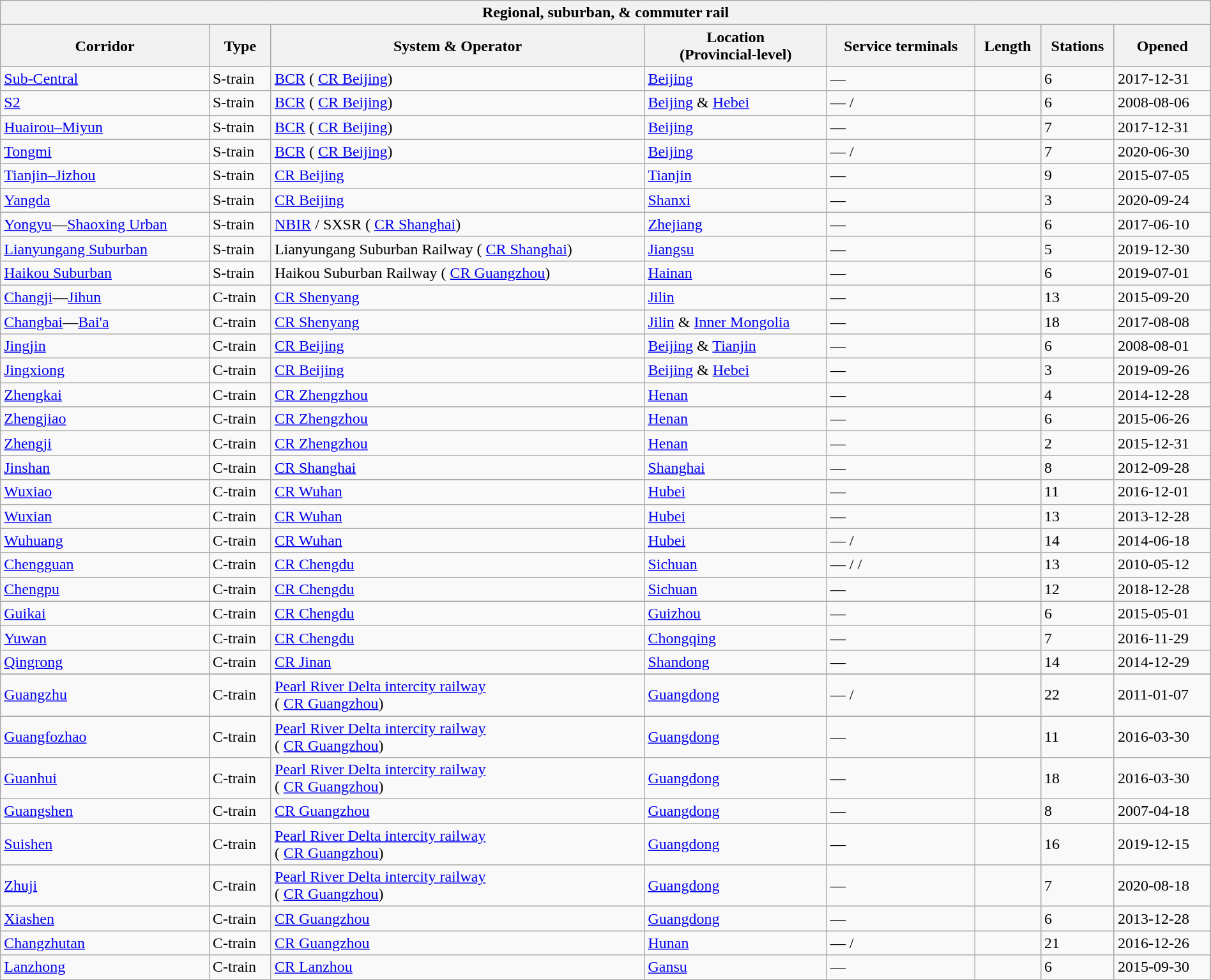<table class="wikitable sortable collapsible" style="width:100%">
<tr>
<th colspan="9">Regional, suburban, & commuter rail</th>
</tr>
<tr>
<th scope="col">Corridor</th>
<th scope="col">Type</th>
<th scope="col">System & Operator</th>
<th scope="col">Location<br>(Provincial-level)</th>
<th scope="col">Service terminals</th>
<th scope="col">Length</th>
<th scope="col">Stations</th>
<th scope="col">Opened</th>
</tr>
<tr>
<td><a href='#'>Sub-Central</a></td>
<td>S-train</td>
<td> <a href='#'>BCR</a> ( <a href='#'>CR Beijing</a>)</td>
<td><a href='#'>Beijing</a></td>
<td> — </td>
<td></td>
<td>6</td>
<td>2017-12-31</td>
</tr>
<tr>
<td><a href='#'>S2</a></td>
<td>S-train</td>
<td> <a href='#'>BCR</a> ( <a href='#'>CR Beijing</a>)</td>
<td><a href='#'>Beijing</a> & <a href='#'>Hebei</a></td>
<td> —  / </td>
<td></td>
<td>6</td>
<td>2008-08-06</td>
</tr>
<tr>
<td><a href='#'>Huairou–Miyun</a></td>
<td>S-train</td>
<td> <a href='#'>BCR</a> ( <a href='#'>CR Beijing</a>)</td>
<td><a href='#'>Beijing</a></td>
<td> — </td>
<td></td>
<td>7</td>
<td>2017-12-31</td>
</tr>
<tr>
<td><a href='#'>Tongmi</a></td>
<td>S-train</td>
<td> <a href='#'>BCR</a> ( <a href='#'>CR Beijing</a>)</td>
<td><a href='#'>Beijing</a></td>
<td> —  / </td>
<td></td>
<td>7</td>
<td>2020-06-30</td>
</tr>
<tr>
<td><a href='#'>Tianjin–Jizhou</a></td>
<td>S-train</td>
<td> <a href='#'>CR Beijing</a></td>
<td><a href='#'>Tianjin</a></td>
<td> — </td>
<td></td>
<td>9</td>
<td>2015-07-05</td>
</tr>
<tr>
<td><a href='#'>Yangda</a></td>
<td>S-train</td>
<td> <a href='#'>CR Beijing</a></td>
<td><a href='#'>Shanxi</a></td>
<td> — </td>
<td></td>
<td>3</td>
<td>2020-09-24</td>
</tr>
<tr>
<td><a href='#'>Yongyu</a>—<a href='#'>Shaoxing Urban</a></td>
<td>S-train</td>
<td> <a href='#'>NBIR</a> / SXSR ( <a href='#'>CR Shanghai</a>)</td>
<td><a href='#'>Zhejiang</a></td>
<td> — </td>
<td></td>
<td>6</td>
<td>2017-06-10</td>
</tr>
<tr>
<td><a href='#'>Lianyungang Suburban</a></td>
<td>S-train</td>
<td>Lianyungang Suburban Railway ( <a href='#'>CR Shanghai</a>)</td>
<td><a href='#'>Jiangsu</a></td>
<td> — </td>
<td></td>
<td>5</td>
<td>2019-12-30</td>
</tr>
<tr>
<td><a href='#'>Haikou Suburban</a></td>
<td>S-train</td>
<td>Haikou Suburban Railway ( <a href='#'>CR Guangzhou</a>)</td>
<td><a href='#'>Hainan</a></td>
<td> — </td>
<td></td>
<td>6</td>
<td>2019-07-01</td>
</tr>
<tr>
<td><a href='#'>Changji</a>—<a href='#'>Jihun</a></td>
<td>C-train</td>
<td> <a href='#'>CR Shenyang</a></td>
<td><a href='#'>Jilin</a></td>
<td> — </td>
<td></td>
<td>13</td>
<td>2015-09-20</td>
</tr>
<tr>
<td><a href='#'>Changbai</a>—<a href='#'>Bai'a</a></td>
<td>C-train</td>
<td> <a href='#'>CR Shenyang</a></td>
<td><a href='#'>Jilin</a> & <a href='#'>Inner Mongolia</a></td>
<td> — </td>
<td></td>
<td>18</td>
<td>2017-08-08</td>
</tr>
<tr>
<td><a href='#'>Jingjin</a></td>
<td>C-train</td>
<td> <a href='#'>CR Beijing</a></td>
<td><a href='#'>Beijing</a> & <a href='#'>Tianjin</a></td>
<td> — </td>
<td></td>
<td>6</td>
<td>2008-08-01</td>
</tr>
<tr>
<td><a href='#'>Jingxiong</a></td>
<td>C-train</td>
<td> <a href='#'>CR Beijing</a></td>
<td><a href='#'>Beijing</a> & <a href='#'>Hebei</a></td>
<td> — </td>
<td></td>
<td>3</td>
<td>2019-09-26<br></td>
</tr>
<tr>
<td><a href='#'>Zhengkai</a></td>
<td>C-train</td>
<td> <a href='#'>CR Zhengzhou</a></td>
<td><a href='#'>Henan</a></td>
<td> — </td>
<td></td>
<td>4</td>
<td>2014-12-28</td>
</tr>
<tr>
<td><a href='#'>Zhengjiao</a></td>
<td>C-train</td>
<td> <a href='#'>CR Zhengzhou</a></td>
<td><a href='#'>Henan</a></td>
<td> — </td>
<td></td>
<td>6</td>
<td>2015-06-26</td>
</tr>
<tr>
<td><a href='#'>Zhengji</a></td>
<td>C-train</td>
<td> <a href='#'>CR Zhengzhou</a></td>
<td><a href='#'>Henan</a></td>
<td> — </td>
<td></td>
<td>2</td>
<td>2015-12-31</td>
</tr>
<tr>
<td><a href='#'>Jinshan</a></td>
<td>C-train</td>
<td> <a href='#'>CR Shanghai</a></td>
<td><a href='#'>Shanghai</a></td>
<td> — </td>
<td></td>
<td>8</td>
<td>2012-09-28</td>
</tr>
<tr>
<td><a href='#'>Wuxiao</a></td>
<td>C-train</td>
<td> <a href='#'>CR Wuhan</a></td>
<td><a href='#'>Hubei</a></td>
<td> — </td>
<td></td>
<td>11</td>
<td>2016-12-01</td>
</tr>
<tr>
<td><a href='#'>Wuxian</a></td>
<td>C-train</td>
<td> <a href='#'>CR Wuhan</a></td>
<td><a href='#'>Hubei</a></td>
<td> — </td>
<td></td>
<td>13</td>
<td>2013-12-28</td>
</tr>
<tr>
<td><a href='#'>Wuhuang</a></td>
<td>C-train</td>
<td> <a href='#'>CR Wuhan</a></td>
<td><a href='#'>Hubei</a></td>
<td> —  / </td>
<td></td>
<td>14</td>
<td>2014-06-18</td>
</tr>
<tr>
<td><a href='#'>Chengguan</a></td>
<td>C-train</td>
<td> <a href='#'>CR Chengdu</a></td>
<td><a href='#'>Sichuan</a></td>
<td> —  /  / </td>
<td></td>
<td>13</td>
<td>2010-05-12</td>
</tr>
<tr>
<td><a href='#'>Chengpu</a></td>
<td>C-train</td>
<td> <a href='#'>CR Chengdu</a></td>
<td><a href='#'>Sichuan</a></td>
<td> — </td>
<td></td>
<td>12</td>
<td>2018-12-28</td>
</tr>
<tr>
<td><a href='#'>Guikai</a></td>
<td>C-train</td>
<td> <a href='#'>CR Chengdu</a></td>
<td><a href='#'>Guizhou</a></td>
<td> — </td>
<td></td>
<td>6</td>
<td>2015-05-01</td>
</tr>
<tr>
<td><a href='#'>Yuwan</a></td>
<td>C-train</td>
<td> <a href='#'>CR Chengdu</a></td>
<td><a href='#'>Chongqing</a></td>
<td> — </td>
<td></td>
<td>7</td>
<td>2016-11-29</td>
</tr>
<tr>
<td><a href='#'>Qingrong</a></td>
<td>C-train</td>
<td> <a href='#'>CR Jinan</a></td>
<td><a href='#'>Shandong</a></td>
<td> — </td>
<td></td>
<td>14</td>
<td>2014-12-29</td>
</tr>
<tr>
</tr>
<tr>
<td><a href='#'>Guangzhu</a></td>
<td>C-train</td>
<td> <a href='#'>Pearl River Delta intercity railway</a><br>( <a href='#'>CR Guangzhou</a>)</td>
<td><a href='#'>Guangdong</a></td>
<td> —  / </td>
<td></td>
<td>22</td>
<td>2011-01-07</td>
</tr>
<tr>
<td><a href='#'>Guangfozhao</a></td>
<td>C-train</td>
<td> <a href='#'>Pearl River Delta intercity railway</a><br>( <a href='#'>CR Guangzhou</a>)</td>
<td><a href='#'>Guangdong</a></td>
<td> — </td>
<td></td>
<td>11</td>
<td>2016-03-30</td>
</tr>
<tr>
<td><a href='#'>Guanhui</a></td>
<td>C-train</td>
<td> <a href='#'>Pearl River Delta intercity railway</a><br>( <a href='#'>CR Guangzhou</a>)</td>
<td><a href='#'>Guangdong</a></td>
<td> — </td>
<td></td>
<td>18</td>
<td>2016-03-30</td>
</tr>
<tr>
<td><a href='#'>Guangshen</a></td>
<td>C-train</td>
<td> <a href='#'>CR Guangzhou</a></td>
<td><a href='#'>Guangdong</a></td>
<td> — </td>
<td></td>
<td>8</td>
<td>2007-04-18</td>
</tr>
<tr>
<td><a href='#'>Suishen</a></td>
<td>C-train</td>
<td> <a href='#'>Pearl River Delta intercity railway</a><br>( <a href='#'>CR Guangzhou</a>)</td>
<td><a href='#'>Guangdong</a></td>
<td> — </td>
<td></td>
<td>16</td>
<td>2019-12-15</td>
</tr>
<tr>
<td><a href='#'>Zhuji</a></td>
<td>C-train</td>
<td> <a href='#'>Pearl River Delta intercity railway</a><br>( <a href='#'>CR Guangzhou</a>)</td>
<td><a href='#'>Guangdong</a></td>
<td> — </td>
<td></td>
<td>7</td>
<td>2020-08-18</td>
</tr>
<tr>
<td><a href='#'>Xiashen</a></td>
<td>C-train</td>
<td> <a href='#'>CR Guangzhou</a></td>
<td><a href='#'>Guangdong</a></td>
<td> — </td>
<td></td>
<td>6</td>
<td>2013-12-28</td>
</tr>
<tr>
<td><a href='#'>Changzhutan</a></td>
<td>C-train</td>
<td> <a href='#'>CR Guangzhou</a></td>
<td><a href='#'>Hunan</a></td>
<td> —  / </td>
<td></td>
<td>21</td>
<td>2016-12-26</td>
</tr>
<tr>
<td><a href='#'>Lanzhong</a></td>
<td>C-train</td>
<td> <a href='#'>CR Lanzhou</a></td>
<td><a href='#'>Gansu</a></td>
<td> — </td>
<td></td>
<td>6</td>
<td>2015-09-30</td>
</tr>
</table>
